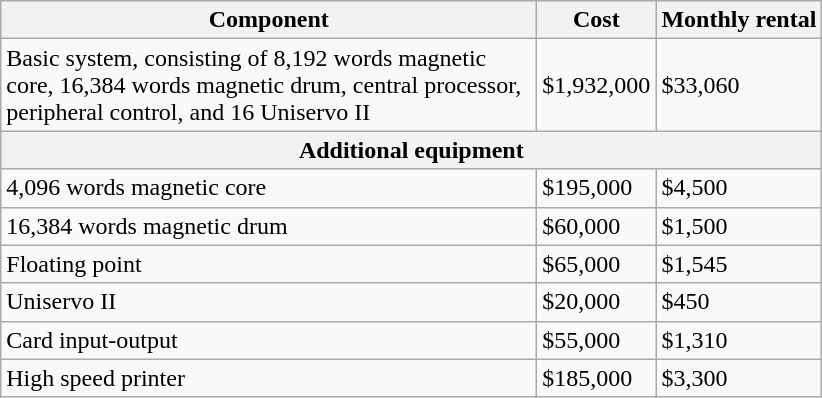<table class="wikitable">
<tr>
<th scope="col" width="350">Component</th>
<th>Cost</th>
<th>Monthly rental</th>
</tr>
<tr>
<td>Basic system, consisting of 8,192 words magnetic core, 16,384 words magnetic drum, central processor, peripheral control, and 16 Uniservo II</td>
<td>$1,932,000</td>
<td>$33,060</td>
</tr>
<tr>
<th colspan="3">Additional equipment</th>
</tr>
<tr>
<td>4,096 words magnetic core</td>
<td>$195,000</td>
<td>$4,500</td>
</tr>
<tr>
<td>16,384 words magnetic drum</td>
<td>$60,000</td>
<td>$1,500</td>
</tr>
<tr>
<td>Floating point</td>
<td>$65,000</td>
<td>$1,545</td>
</tr>
<tr>
<td>Uniservo II</td>
<td>$20,000</td>
<td>$450</td>
</tr>
<tr>
<td>Card input-output</td>
<td>$55,000</td>
<td>$1,310</td>
</tr>
<tr>
<td>High speed printer</td>
<td>$185,000</td>
<td>$3,300</td>
</tr>
</table>
